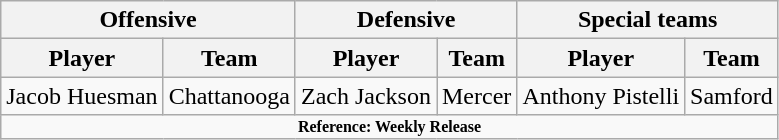<table class="wikitable" border="1">
<tr>
<th colspan="2">Offensive</th>
<th colspan="2">Defensive</th>
<th colspan="2">Special teams</th>
</tr>
<tr>
<th>Player</th>
<th>Team</th>
<th>Player</th>
<th>Team</th>
<th>Player</th>
<th>Team</th>
</tr>
<tr>
<td>Jacob Huesman</td>
<td>Chattanooga</td>
<td>Zach Jackson</td>
<td>Mercer</td>
<td>Anthony Pistelli</td>
<td>Samford</td>
</tr>
<tr>
<td colspan="8" style="font-size: 8pt" align="center"><strong>Reference: Weekly Release</strong></td>
</tr>
</table>
